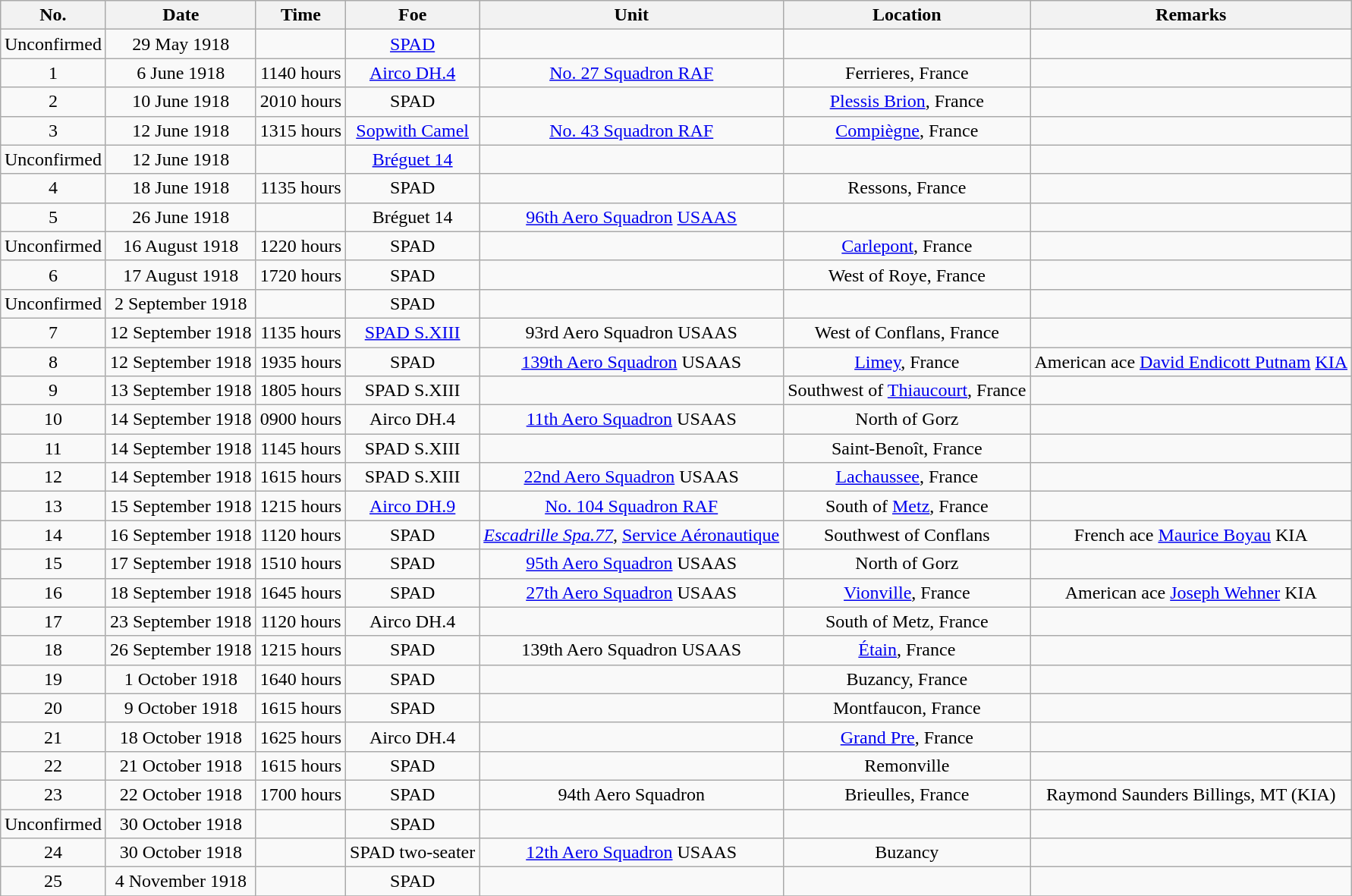<table class="wikitable" border="1" style="margin: 1em auto 1em auto">
<tr>
<th>No.</th>
<th>Date</th>
<th>Time</th>
<th>Foe</th>
<th>Unit</th>
<th>Location</th>
<th>Remarks</th>
</tr>
<tr>
<td align="center">Unconfirmed</td>
<td align="center">29 May 1918</td>
<td align="center"></td>
<td align="center"><a href='#'>SPAD</a></td>
<td align="center"></td>
<td align="center"></td>
<td align="center"></td>
</tr>
<tr>
<td align="center">1</td>
<td align="center">6 June 1918</td>
<td align="center">1140 hours</td>
<td align="center"><a href='#'>Airco DH.4</a></td>
<td align="center"><a href='#'>No. 27 Squadron RAF</a></td>
<td align="center">Ferrieres, France</td>
<td align="center"></td>
</tr>
<tr>
<td align="center">2</td>
<td align="center">10 June 1918</td>
<td align="center">2010 hours</td>
<td align="center">SPAD</td>
<td align="center"></td>
<td align="center"><a href='#'>Plessis Brion</a>, France</td>
<td align="center"></td>
</tr>
<tr>
<td align="center">3</td>
<td align="center">12 June 1918</td>
<td align="center">1315 hours</td>
<td align="center"><a href='#'>Sopwith Camel</a></td>
<td align="center"><a href='#'>No. 43 Squadron RAF</a></td>
<td align="center"><a href='#'>Compiègne</a>, France</td>
<td align="center"></td>
</tr>
<tr>
<td align="center">Unconfirmed</td>
<td align="center">12 June 1918</td>
<td align="center"></td>
<td align="center"><a href='#'>Bréguet 14</a></td>
<td align="center"></td>
<td align="center"></td>
<td align="center"></td>
</tr>
<tr>
<td align="center">4</td>
<td align="center">18 June 1918</td>
<td align="center">1135 hours</td>
<td align="center">SPAD</td>
<td align="center"></td>
<td align="center">Ressons, France</td>
<td align="center"></td>
</tr>
<tr>
<td align="center">5</td>
<td align="center">26 June 1918</td>
<td align="center"></td>
<td align="center">Bréguet 14</td>
<td align="center"><a href='#'>96th Aero Squadron</a> <a href='#'>USAAS</a></td>
<td align="center"></td>
<td align="center"></td>
</tr>
<tr>
<td align="center">Unconfirmed</td>
<td align="center">16 August 1918</td>
<td align="center">1220 hours</td>
<td align="center">SPAD</td>
<td align="center"></td>
<td align="center"><a href='#'>Carlepont</a>, France</td>
<td align="center"></td>
</tr>
<tr>
<td align="center">6</td>
<td align="center">17 August 1918</td>
<td align="center">1720 hours</td>
<td align="center">SPAD</td>
<td align="center"></td>
<td align="center">West of Roye, France</td>
<td align="center"></td>
</tr>
<tr>
<td align="center">Unconfirmed</td>
<td align="center">2 September 1918</td>
<td align="center"></td>
<td align="center">SPAD</td>
<td align="center"></td>
<td align="center"></td>
<td align="center"></td>
</tr>
<tr>
<td align="center">7</td>
<td align="center">12 September 1918</td>
<td align="center">1135 hours</td>
<td align="center"><a href='#'>SPAD S.XIII</a></td>
<td align="center">93rd Aero Squadron USAAS</td>
<td align="center">West of Conflans, France</td>
<td align="center"></td>
</tr>
<tr>
<td align="center">8</td>
<td align="center">12 September 1918</td>
<td align="center">1935 hours</td>
<td align="center">SPAD</td>
<td align="center"><a href='#'>139th Aero Squadron</a> USAAS</td>
<td align="center"><a href='#'>Limey</a>, France</td>
<td align="center">American ace <a href='#'>David Endicott Putnam</a> <a href='#'>KIA</a></td>
</tr>
<tr>
<td align="center">9</td>
<td align="center">13 September 1918</td>
<td align="center">1805 hours</td>
<td align="center">SPAD S.XIII</td>
<td align="center"></td>
<td align="center">Southwest of <a href='#'>Thiaucourt</a>, France</td>
<td align="center"></td>
</tr>
<tr>
<td align="center">10</td>
<td align="center">14 September 1918</td>
<td align="center">0900 hours</td>
<td align="center">Airco DH.4</td>
<td align="center"><a href='#'>11th Aero Squadron</a> USAAS</td>
<td align="center">North of Gorz</td>
<td align="center"></td>
</tr>
<tr>
<td align="center">11</td>
<td align="center">14 September 1918</td>
<td align="center">1145 hours</td>
<td align="center">SPAD S.XIII</td>
<td align="center"></td>
<td align="center">Saint-Benoît, France</td>
<td align="center"></td>
</tr>
<tr>
<td align="center">12</td>
<td align="center">14 September 1918</td>
<td align="center">1615 hours</td>
<td align="center">SPAD S.XIII</td>
<td align="center"><a href='#'>22nd Aero Squadron</a> USAAS</td>
<td align="center"><a href='#'>Lachaussee</a>, France</td>
<td align="center"></td>
</tr>
<tr>
<td align="center">13</td>
<td align="center">15 September 1918</td>
<td align="center">1215 hours</td>
<td align="center"><a href='#'>Airco DH.9</a></td>
<td align="center"><a href='#'>No. 104 Squadron RAF</a></td>
<td align="center">South of <a href='#'>Metz</a>, France</td>
<td align="center"></td>
</tr>
<tr>
<td align="center">14</td>
<td align="center">16 September 1918</td>
<td align="center">1120 hours</td>
<td align="center">SPAD</td>
<td align="center"><em><a href='#'>Escadrille Spa.77</a></em>, <a href='#'>Service Aéronautique</a></td>
<td align="center">Southwest of Conflans</td>
<td align="center">French ace <a href='#'>Maurice Boyau</a> KIA</td>
</tr>
<tr>
<td align="center">15</td>
<td align="center">17 September 1918</td>
<td align="center">1510 hours</td>
<td align="center">SPAD</td>
<td align="center"><a href='#'>95th Aero Squadron</a> USAAS</td>
<td align="center">North of Gorz</td>
<td align="center"></td>
</tr>
<tr>
<td align="center">16</td>
<td align="center">18 September 1918</td>
<td align="center">1645 hours</td>
<td align="center">SPAD</td>
<td align="center"><a href='#'>27th Aero Squadron</a> USAAS</td>
<td align="center"><a href='#'>Vionville</a>, France</td>
<td align="center">American ace <a href='#'>Joseph Wehner</a> KIA</td>
</tr>
<tr>
<td align="center">17</td>
<td align="center">23 September 1918</td>
<td align="center">1120 hours</td>
<td align="center">Airco DH.4</td>
<td align="center"></td>
<td align="center">South of Metz, France</td>
<td align="center"></td>
</tr>
<tr>
<td align="center">18</td>
<td align="center">26 September 1918</td>
<td align="center">1215 hours</td>
<td align="center">SPAD</td>
<td align="center">139th Aero Squadron USAAS</td>
<td align="center"><a href='#'>Étain</a>, France</td>
<td align="center"></td>
</tr>
<tr>
<td align="center">19</td>
<td align="center">1 October 1918</td>
<td align="center">1640 hours</td>
<td align="center">SPAD</td>
<td align="center"></td>
<td align="center">Buzancy, France</td>
<td align="center"></td>
</tr>
<tr>
<td align="center">20</td>
<td align="center">9 October 1918</td>
<td align="center">1615 hours</td>
<td align="center">SPAD</td>
<td align="center"></td>
<td align="center">Montfaucon, France</td>
<td align="center"></td>
</tr>
<tr>
<td align="center">21</td>
<td align="center">18 October 1918</td>
<td align="center">1625 hours</td>
<td align="center">Airco DH.4</td>
<td align="center"></td>
<td align="center"><a href='#'>Grand Pre</a>, France</td>
<td align="center"></td>
</tr>
<tr>
<td align="center">22</td>
<td align="center">21 October 1918</td>
<td align="center">1615 hours</td>
<td align="center">SPAD</td>
<td align="center"></td>
<td align="center">Remonville</td>
<td align="center"></td>
</tr>
<tr>
<td align="center">23</td>
<td align="center">22 October 1918</td>
<td align="center">1700 hours</td>
<td align="center">SPAD</td>
<td align="center">94th Aero Squadron</td>
<td align="center">Brieulles, France</td>
<td align="center">Raymond Saunders Billings, MT (KIA)</td>
</tr>
<tr>
<td align="center">Unconfirmed</td>
<td align="center">30 October 1918</td>
<td align="center"></td>
<td align="center">SPAD</td>
<td align="center"></td>
<td align="center"></td>
<td align="center"></td>
</tr>
<tr>
<td align="center">24</td>
<td align="center">30 October 1918</td>
<td align="center"></td>
<td align="center">SPAD two-seater</td>
<td align="center"><a href='#'>12th Aero Squadron</a> USAAS</td>
<td align="center">Buzancy</td>
<td align="center"></td>
</tr>
<tr>
<td align="center">25</td>
<td align="center">4 November 1918</td>
<td align="center"></td>
<td align="center">SPAD</td>
<td align="center"></td>
<td align="center"></td>
<td align="center"></td>
</tr>
<tr }>
</tr>
</table>
